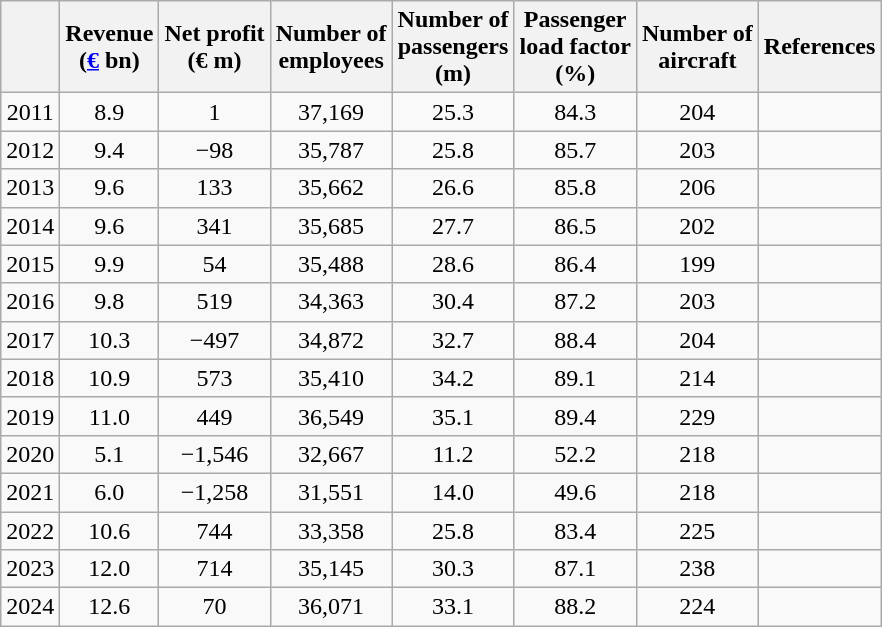<table class="wikitable" style="text-align:center;">
<tr>
<th></th>
<th>Revenue<br>(<a href='#'>€</a> bn)</th>
<th>Net profit<br>(€ m)</th>
<th>Number of<br>employees</th>
<th>Number of<br>passengers<br>(m)</th>
<th>Passenger<br>load factor<br>(%)</th>
<th>Number of<br>aircraft</th>
<th>References</th>
</tr>
<tr>
<td>2011</td>
<td>8.9</td>
<td>1</td>
<td>37,169</td>
<td>25.3</td>
<td>84.3</td>
<td>204</td>
<td></td>
</tr>
<tr>
<td>2012</td>
<td>9.4</td>
<td><span>−98</span></td>
<td>35,787</td>
<td>25.8</td>
<td>85.7</td>
<td>203</td>
<td></td>
</tr>
<tr>
<td>2013</td>
<td>9.6</td>
<td>133</td>
<td>35,662</td>
<td>26.6</td>
<td>85.8</td>
<td>206</td>
<td></td>
</tr>
<tr>
<td>2014</td>
<td>9.6</td>
<td>341</td>
<td>35,685</td>
<td>27.7</td>
<td>86.5</td>
<td>202</td>
<td></td>
</tr>
<tr>
<td>2015</td>
<td>9.9</td>
<td>54</td>
<td>35,488</td>
<td>28.6</td>
<td>86.4</td>
<td>199</td>
<td></td>
</tr>
<tr>
<td>2016</td>
<td>9.8</td>
<td>519</td>
<td>34,363</td>
<td>30.4</td>
<td>87.2</td>
<td>203</td>
<td></td>
</tr>
<tr>
<td>2017</td>
<td>10.3</td>
<td><span>−497</span></td>
<td>34,872</td>
<td>32.7</td>
<td>88.4</td>
<td>204</td>
<td></td>
</tr>
<tr>
<td>2018</td>
<td>10.9</td>
<td>573</td>
<td>35,410</td>
<td>34.2</td>
<td>89.1</td>
<td>214</td>
<td></td>
</tr>
<tr>
<td>2019</td>
<td>11.0</td>
<td>449</td>
<td>36,549</td>
<td>35.1</td>
<td>89.4</td>
<td>229</td>
<td></td>
</tr>
<tr>
<td>2020</td>
<td>5.1</td>
<td><span>−1,546</span></td>
<td>32,667</td>
<td>11.2</td>
<td>52.2</td>
<td>218</td>
<td></td>
</tr>
<tr>
<td>2021</td>
<td>6.0</td>
<td><span>−1,258</span></td>
<td>31,551</td>
<td>14.0</td>
<td>49.6</td>
<td>218</td>
<td></td>
</tr>
<tr>
<td>2022</td>
<td>10.6</td>
<td>744</td>
<td>33,358</td>
<td>25.8</td>
<td>83.4</td>
<td>225</td>
<td></td>
</tr>
<tr>
<td>2023</td>
<td>12.0</td>
<td>714</td>
<td>35,145</td>
<td>30.3</td>
<td>87.1</td>
<td>238</td>
<td></td>
</tr>
<tr>
<td>2024</td>
<td>12.6</td>
<td>70</td>
<td>36,071</td>
<td>33.1</td>
<td>88.2</td>
<td>224</td>
<td></td>
</tr>
</table>
